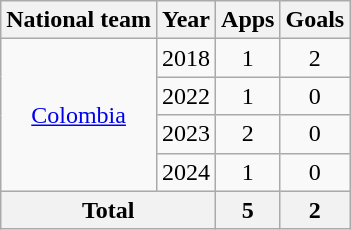<table class="wikitable" style="text-align:center">
<tr>
<th>National team</th>
<th>Year</th>
<th>Apps</th>
<th>Goals</th>
</tr>
<tr>
<td rowspan="4"><a href='#'>Colombia</a></td>
<td>2018</td>
<td>1</td>
<td>2</td>
</tr>
<tr>
<td>2022</td>
<td>1</td>
<td>0</td>
</tr>
<tr>
<td>2023</td>
<td>2</td>
<td>0</td>
</tr>
<tr>
<td>2024</td>
<td>1</td>
<td>0</td>
</tr>
<tr>
<th colspan="2">Total</th>
<th>5</th>
<th>2</th>
</tr>
</table>
